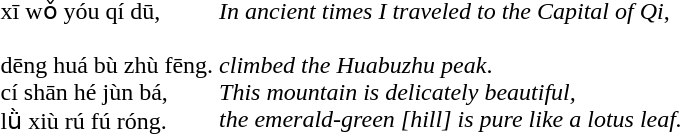<table>
<tr>
<td><br><br><br>
<br>
</td>
<td>xī wǒ yóu qí dū,<br><br>dēng huá bù zhù fēng.<br>
cí shān hé jùn bá,<br>
lǜ xiù rú fú róng.</td>
<td><em>In ancient times I traveled to the Capital of Qi</em>,<br><br><em>climbed the Huabuzhu peak</em>.<br>
<em>This mountain is delicately beautiful,</em><br>
<em>the emerald-green [hill] is pure like a lotus leaf.</em><br></td>
</tr>
</table>
